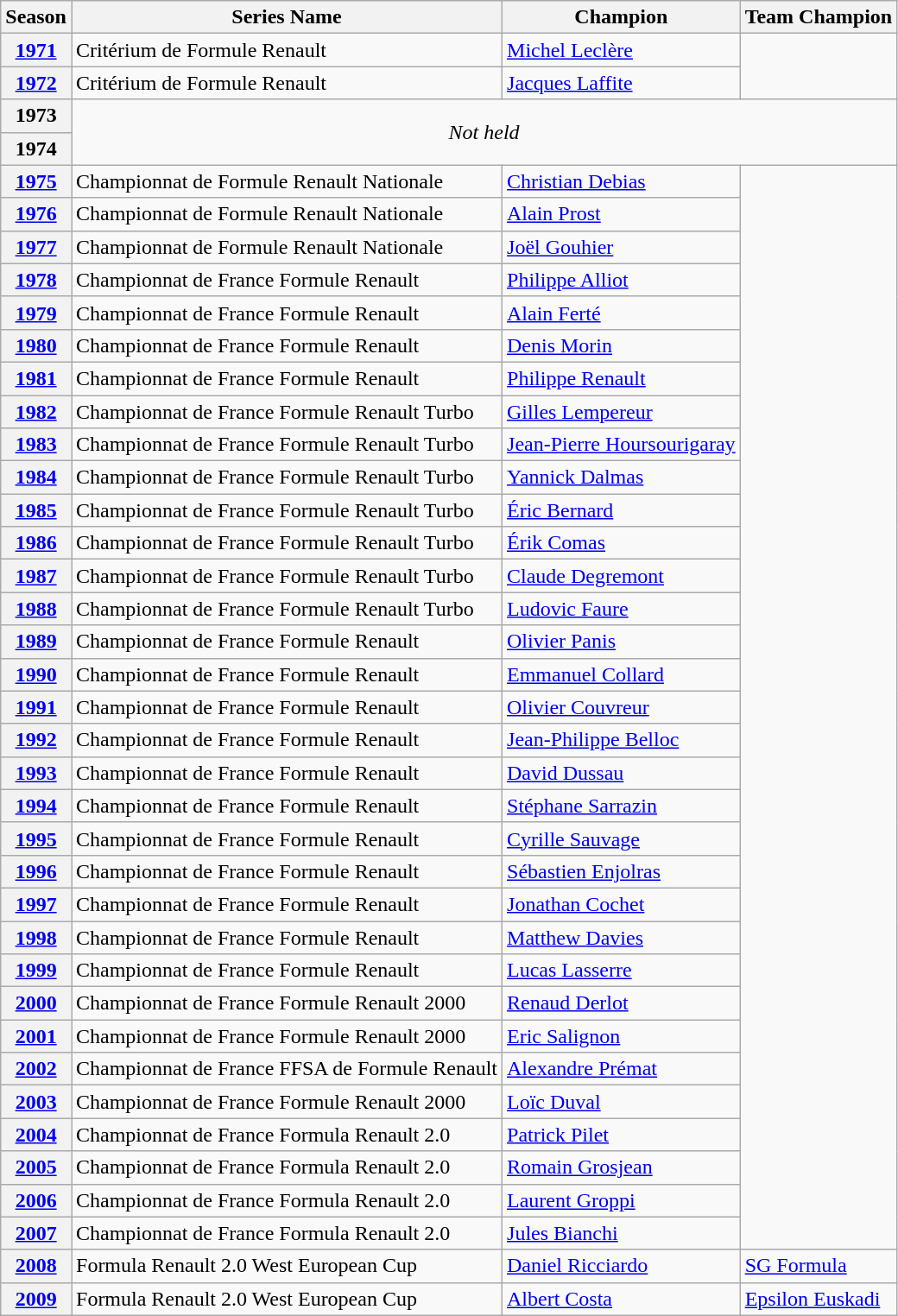<table class="wikitable">
<tr>
<th>Season</th>
<th>Series Name</th>
<th>Champion</th>
<th>Team Champion</th>
</tr>
<tr>
<th><a href='#'>1971</a></th>
<td>Critérium de Formule Renault</td>
<td> <a href='#'>Michel Leclère</a></td>
</tr>
<tr>
<th><a href='#'>1972</a></th>
<td>Critérium de Formule Renault</td>
<td> <a href='#'>Jacques Laffite</a></td>
</tr>
<tr>
<th>1973</th>
<td rowspan=2 colspan=3 align=center><em>Not held</em></td>
</tr>
<tr>
<th>1974</th>
</tr>
<tr>
<th><a href='#'>1975</a></th>
<td>Championnat de Formule Renault Nationale</td>
<td> <a href='#'>Christian Debias</a></td>
</tr>
<tr>
<th><a href='#'>1976</a></th>
<td>Championnat de Formule Renault Nationale</td>
<td> <a href='#'>Alain Prost</a></td>
</tr>
<tr>
<th><a href='#'>1977</a></th>
<td>Championnat de Formule Renault Nationale</td>
<td> <a href='#'>Joël Gouhier</a></td>
</tr>
<tr>
<th><a href='#'>1978</a></th>
<td>Championnat de France Formule Renault</td>
<td> <a href='#'>Philippe Alliot</a></td>
</tr>
<tr>
<th><a href='#'>1979</a></th>
<td>Championnat de France Formule Renault</td>
<td> <a href='#'>Alain Ferté</a></td>
</tr>
<tr>
<th><a href='#'>1980</a></th>
<td>Championnat de France Formule Renault</td>
<td> <a href='#'>Denis Morin</a></td>
</tr>
<tr>
<th><a href='#'>1981</a></th>
<td>Championnat de France Formule Renault</td>
<td> <a href='#'>Philippe Renault</a></td>
</tr>
<tr>
<th><a href='#'>1982</a></th>
<td>Championnat de France Formule Renault Turbo</td>
<td> <a href='#'>Gilles Lempereur</a></td>
</tr>
<tr>
<th><a href='#'>1983</a></th>
<td>Championnat de France Formule Renault Turbo</td>
<td> <a href='#'>Jean-Pierre Hoursourigaray</a></td>
</tr>
<tr>
<th><a href='#'>1984</a></th>
<td>Championnat de France Formule Renault Turbo</td>
<td> <a href='#'>Yannick Dalmas</a></td>
</tr>
<tr>
<th><a href='#'>1985</a></th>
<td>Championnat de France Formule Renault Turbo</td>
<td> <a href='#'>Éric Bernard</a></td>
</tr>
<tr>
<th><a href='#'>1986</a></th>
<td>Championnat de France Formule Renault Turbo</td>
<td> <a href='#'>Érik Comas</a></td>
</tr>
<tr>
<th><a href='#'>1987</a></th>
<td>Championnat de France Formule Renault Turbo</td>
<td> <a href='#'>Claude Degremont</a></td>
</tr>
<tr>
<th><a href='#'>1988</a></th>
<td>Championnat de France Formule Renault Turbo</td>
<td> <a href='#'>Ludovic Faure</a></td>
</tr>
<tr>
<th><a href='#'>1989</a></th>
<td>Championnat de France Formule Renault</td>
<td> <a href='#'>Olivier Panis</a></td>
</tr>
<tr>
<th><a href='#'>1990</a></th>
<td>Championnat de France Formule Renault</td>
<td> <a href='#'>Emmanuel Collard</a></td>
</tr>
<tr>
<th><a href='#'>1991</a></th>
<td>Championnat de France Formule Renault</td>
<td> <a href='#'>Olivier Couvreur</a></td>
</tr>
<tr>
<th><a href='#'>1992</a></th>
<td>Championnat de France Formule Renault</td>
<td> <a href='#'>Jean-Philippe Belloc</a></td>
</tr>
<tr>
<th><a href='#'>1993</a></th>
<td>Championnat de France Formule Renault</td>
<td> <a href='#'>David Dussau</a></td>
</tr>
<tr>
<th><a href='#'>1994</a></th>
<td>Championnat de France Formule Renault</td>
<td> <a href='#'>Stéphane Sarrazin</a></td>
</tr>
<tr>
<th><a href='#'>1995</a></th>
<td>Championnat de France Formule Renault</td>
<td> <a href='#'>Cyrille Sauvage</a></td>
</tr>
<tr>
<th><a href='#'>1996</a></th>
<td>Championnat de France Formule Renault</td>
<td> <a href='#'>Sébastien Enjolras</a></td>
</tr>
<tr>
<th><a href='#'>1997</a></th>
<td>Championnat de France Formule Renault</td>
<td> <a href='#'>Jonathan Cochet</a></td>
</tr>
<tr>
<th><a href='#'>1998</a></th>
<td>Championnat de France Formule Renault</td>
<td> <a href='#'>Matthew Davies</a></td>
</tr>
<tr>
<th><a href='#'>1999</a></th>
<td>Championnat de France Formule Renault</td>
<td> <a href='#'>Lucas Lasserre</a></td>
</tr>
<tr>
<th><a href='#'>2000</a></th>
<td>Championnat de France Formule Renault 2000</td>
<td> <a href='#'>Renaud Derlot</a></td>
</tr>
<tr>
<th><a href='#'>2001</a></th>
<td>Championnat de France Formule Renault 2000</td>
<td> <a href='#'>Eric Salignon</a></td>
</tr>
<tr>
<th><a href='#'>2002</a></th>
<td>Championnat de France FFSA de Formule Renault</td>
<td> <a href='#'>Alexandre Prémat</a></td>
</tr>
<tr>
<th><a href='#'>2003</a></th>
<td>Championnat de France Formule Renault 2000</td>
<td> <a href='#'>Loïc Duval</a></td>
</tr>
<tr>
<th><a href='#'>2004</a></th>
<td>Championnat de France Formula Renault 2.0</td>
<td> <a href='#'>Patrick Pilet</a></td>
</tr>
<tr>
<th><a href='#'>2005</a></th>
<td>Championnat de France Formula Renault 2.0</td>
<td> <a href='#'>Romain Grosjean</a></td>
</tr>
<tr>
<th><a href='#'>2006</a></th>
<td>Championnat de France Formula Renault 2.0</td>
<td> <a href='#'>Laurent Groppi</a></td>
</tr>
<tr>
<th><a href='#'>2007</a></th>
<td>Championnat de France Formula Renault 2.0</td>
<td> <a href='#'>Jules Bianchi</a></td>
</tr>
<tr>
<th><a href='#'>2008</a></th>
<td>Formula Renault 2.0 West European Cup</td>
<td> <a href='#'>Daniel Ricciardo</a></td>
<td> <a href='#'>SG Formula</a></td>
</tr>
<tr>
<th><a href='#'>2009</a></th>
<td>Formula Renault 2.0 West European Cup</td>
<td> <a href='#'>Albert Costa</a></td>
<td> <a href='#'>Epsilon Euskadi</a></td>
</tr>
</table>
